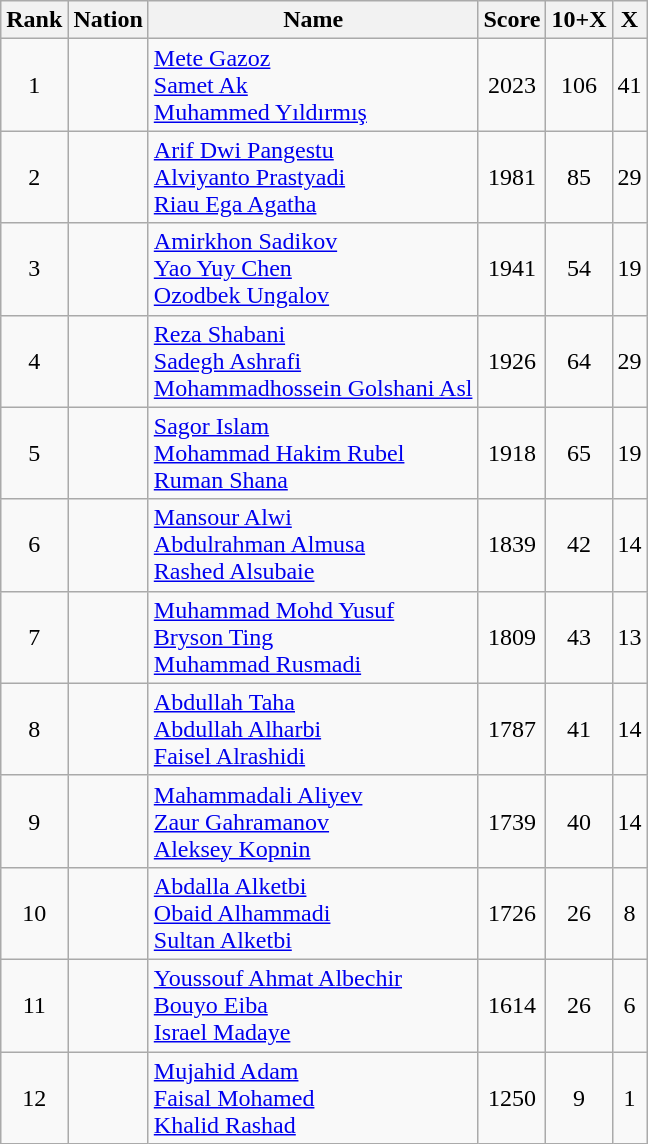<table class="wikitable sortable" style="text-align:center">
<tr>
<th>Rank</th>
<th>Nation</th>
<th>Name</th>
<th>Score</th>
<th>10+X</th>
<th>X</th>
</tr>
<tr>
<td>1</td>
<td align=left></td>
<td align=left><a href='#'>Mete Gazoz</a><br><a href='#'>Samet Ak</a><br><a href='#'>Muhammed Yıldırmış</a></td>
<td>2023</td>
<td>106</td>
<td>41</td>
</tr>
<tr>
<td>2</td>
<td align=left></td>
<td align=left><a href='#'>Arif Dwi Pangestu</a><br><a href='#'>Alviyanto Prastyadi</a><br><a href='#'>Riau Ega Agatha</a></td>
<td>1981</td>
<td>85</td>
<td>29</td>
</tr>
<tr>
<td>3</td>
<td align=left></td>
<td align=left><a href='#'>Amirkhon Sadikov</a><br><a href='#'>Yao Yuy Chen</a><br><a href='#'>Ozodbek Ungalov</a></td>
<td>1941</td>
<td>54</td>
<td>19</td>
</tr>
<tr>
<td>4</td>
<td align=left></td>
<td align=left><a href='#'>Reza Shabani</a><br><a href='#'>Sadegh Ashrafi</a><br><a href='#'>Mohammadhossein Golshani Asl</a></td>
<td>1926</td>
<td>64</td>
<td>29</td>
</tr>
<tr>
<td>5</td>
<td align=left></td>
<td align=left><a href='#'>Sagor Islam</a><br><a href='#'>Mohammad Hakim Rubel</a><br><a href='#'>Ruman Shana</a><br></td>
<td>1918</td>
<td>65</td>
<td>19</td>
</tr>
<tr>
<td>6</td>
<td align=left></td>
<td align=left><a href='#'>Mansour Alwi</a><br><a href='#'>Abdulrahman Almusa</a><br><a href='#'>Rashed Alsubaie</a></td>
<td>1839</td>
<td>42</td>
<td>14</td>
</tr>
<tr>
<td>7</td>
<td align=left></td>
<td align=left><a href='#'>Muhammad Mohd Yusuf</a><br><a href='#'>Bryson Ting</a><br><a href='#'>Muhammad Rusmadi</a></td>
<td>1809</td>
<td>43</td>
<td>13</td>
</tr>
<tr>
<td>8</td>
<td align=left></td>
<td align=left><a href='#'>Abdullah Taha</a><br><a href='#'>Abdullah Alharbi</a><br><a href='#'>Faisel Alrashidi</a></td>
<td>1787</td>
<td>41</td>
<td>14</td>
</tr>
<tr>
<td>9</td>
<td align=left></td>
<td align=left><a href='#'>Mahammadali Aliyev</a><br><a href='#'>Zaur Gahramanov</a><br><a href='#'>Aleksey Kopnin</a></td>
<td>1739</td>
<td>40</td>
<td>14</td>
</tr>
<tr>
<td>10</td>
<td align=left></td>
<td align=left><a href='#'>Abdalla Alketbi</a><br><a href='#'>Obaid Alhammadi</a><br><a href='#'>Sultan Alketbi</a></td>
<td>1726</td>
<td>26</td>
<td>8</td>
</tr>
<tr>
<td>11</td>
<td align=left></td>
<td align=left><a href='#'>Youssouf Ahmat Albechir</a><br><a href='#'>Bouyo Eiba</a><br><a href='#'>Israel Madaye</a></td>
<td>1614</td>
<td>26</td>
<td>6</td>
</tr>
<tr>
<td>12</td>
<td align=left></td>
<td align=left><a href='#'>Mujahid Adam</a><br><a href='#'>Faisal Mohamed</a><br><a href='#'>Khalid Rashad</a></td>
<td>1250</td>
<td>9</td>
<td>1</td>
</tr>
</table>
